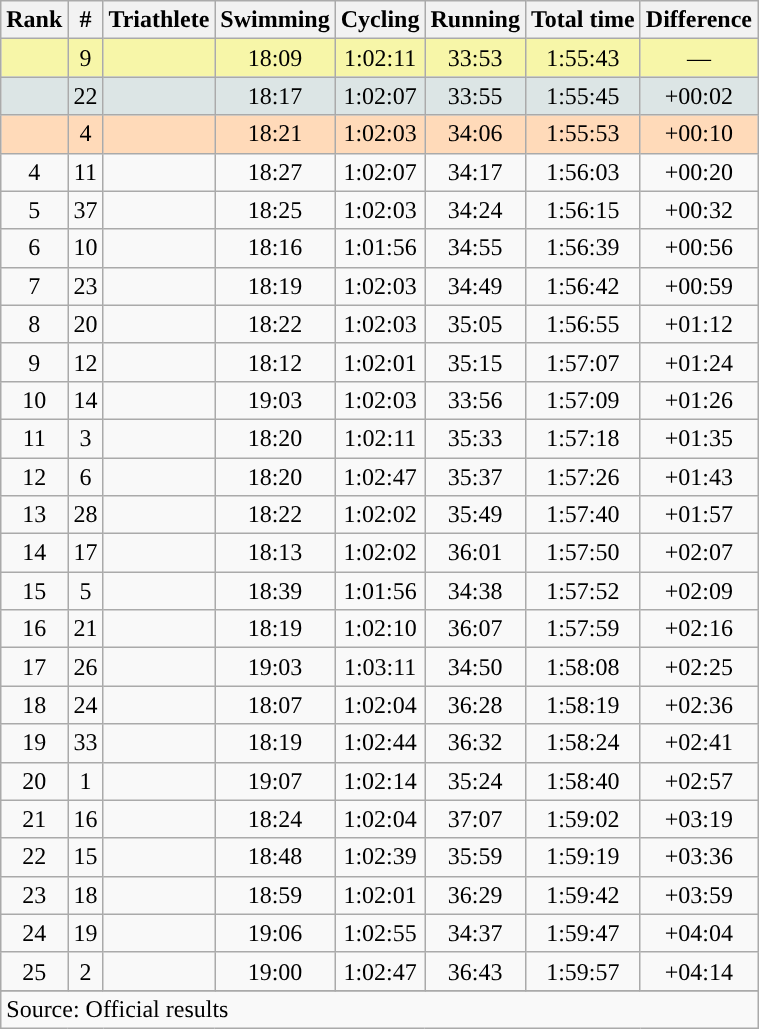<table class="wikitable sortable" style="text-align:center">
<tr>
<th data-sort-type="number">Rank</th>
<th>#</th>
<th>Triathlete</th>
<th>Swimming</th>
<th>Cycling</th>
<th>Running</th>
<th>Total time</th>
<th>Difference</th>
</tr>
<tr style="background:#F7F6A8;”">
<td></td>
<td>9</td>
<td align=left></td>
<td>18:09</td>
<td>1:02:11</td>
<td>33:53</td>
<td>1:55:43</td>
<td>—</td>
</tr>
<tr style="background:#DCE5E5;”">
<td></td>
<td>22</td>
<td align=left></td>
<td>18:17</td>
<td>1:02:07</td>
<td>33:55</td>
<td>1:55:45</td>
<td>+00:02</td>
</tr>
<tr style="background:#FFDAB9;">
<td></td>
<td>4</td>
<td align=left></td>
<td>18:21</td>
<td>1:02:03</td>
<td>34:06</td>
<td>1:55:53</td>
<td>+00:10</td>
</tr>
<tr>
<td>4</td>
<td>11</td>
<td align=left></td>
<td>18:27</td>
<td>1:02:07</td>
<td>34:17</td>
<td>1:56:03</td>
<td>+00:20</td>
</tr>
<tr>
<td>5</td>
<td>37</td>
<td align=left></td>
<td>18:25</td>
<td>1:02:03</td>
<td>34:24</td>
<td>1:56:15</td>
<td>+00:32</td>
</tr>
<tr>
<td>6</td>
<td>10</td>
<td align=left></td>
<td>18:16</td>
<td>1:01:56</td>
<td>34:55</td>
<td>1:56:39</td>
<td>+00:56</td>
</tr>
<tr>
<td>7</td>
<td>23</td>
<td align=left></td>
<td>18:19</td>
<td>1:02:03</td>
<td>34:49</td>
<td>1:56:42</td>
<td>+00:59</td>
</tr>
<tr>
<td>8</td>
<td>20</td>
<td align=left></td>
<td>18:22</td>
<td>1:02:03</td>
<td>35:05</td>
<td>1:56:55</td>
<td>+01:12</td>
</tr>
<tr>
<td>9</td>
<td>12</td>
<td align=left></td>
<td>18:12</td>
<td>1:02:01</td>
<td>35:15</td>
<td>1:57:07</td>
<td>+01:24</td>
</tr>
<tr>
<td>10</td>
<td>14</td>
<td align=left></td>
<td>19:03</td>
<td>1:02:03</td>
<td>33:56</td>
<td>1:57:09</td>
<td>+01:26</td>
</tr>
<tr>
<td>11</td>
<td>3</td>
<td align=left></td>
<td>18:20</td>
<td>1:02:11</td>
<td>35:33</td>
<td>1:57:18</td>
<td>+01:35</td>
</tr>
<tr>
<td>12</td>
<td>6</td>
<td align=left></td>
<td>18:20</td>
<td>1:02:47</td>
<td>35:37</td>
<td>1:57:26</td>
<td>+01:43</td>
</tr>
<tr>
<td>13</td>
<td>28</td>
<td align=left></td>
<td>18:22</td>
<td>1:02:02</td>
<td>35:49</td>
<td>1:57:40</td>
<td>+01:57</td>
</tr>
<tr>
<td>14</td>
<td>17</td>
<td align=left></td>
<td>18:13</td>
<td>1:02:02</td>
<td>36:01</td>
<td>1:57:50</td>
<td>+02:07</td>
</tr>
<tr>
<td>15</td>
<td>5</td>
<td align=left></td>
<td>18:39</td>
<td>1:01:56</td>
<td>34:38</td>
<td>1:57:52</td>
<td>+02:09</td>
</tr>
<tr>
<td>16</td>
<td>21</td>
<td align=left></td>
<td>18:19</td>
<td>1:02:10</td>
<td>36:07</td>
<td>1:57:59</td>
<td>+02:16</td>
</tr>
<tr>
<td>17</td>
<td>26</td>
<td align=left></td>
<td>19:03</td>
<td>1:03:11</td>
<td>34:50</td>
<td>1:58:08</td>
<td>+02:25</td>
</tr>
<tr>
<td>18</td>
<td>24</td>
<td align=left></td>
<td>18:07</td>
<td>1:02:04</td>
<td>36:28</td>
<td>1:58:19</td>
<td>+02:36</td>
</tr>
<tr>
<td>19</td>
<td>33</td>
<td align=left></td>
<td>18:19</td>
<td>1:02:44</td>
<td>36:32</td>
<td>1:58:24</td>
<td>+02:41</td>
</tr>
<tr>
<td>20</td>
<td>1</td>
<td align=left></td>
<td>19:07</td>
<td>1:02:14</td>
<td>35:24</td>
<td>1:58:40</td>
<td>+02:57</td>
</tr>
<tr>
<td>21</td>
<td>16</td>
<td align=left></td>
<td>18:24</td>
<td>1:02:04</td>
<td>37:07</td>
<td>1:59:02</td>
<td>+03:19</td>
</tr>
<tr>
<td>22</td>
<td>15</td>
<td align=left></td>
<td>18:48</td>
<td>1:02:39</td>
<td>35:59</td>
<td>1:59:19</td>
<td>+03:36</td>
</tr>
<tr>
<td>23</td>
<td>18</td>
<td align=left></td>
<td>18:59</td>
<td>1:02:01</td>
<td>36:29</td>
<td>1:59:42</td>
<td>+03:59</td>
</tr>
<tr>
<td>24</td>
<td>19</td>
<td align=left></td>
<td>19:06</td>
<td>1:02:55</td>
<td>34:37</td>
<td>1:59:47</td>
<td>+04:04</td>
</tr>
<tr>
<td>25</td>
<td>2</td>
<td align=left></td>
<td>19:00</td>
<td>1:02:47</td>
<td>36:43</td>
<td>1:59:57</td>
<td>+04:14</td>
</tr>
<tr>
</tr>
<tr class="sortbottom">
<td colspan="9" style="text-align:left;">Source: Official results</td>
</tr>
</table>
